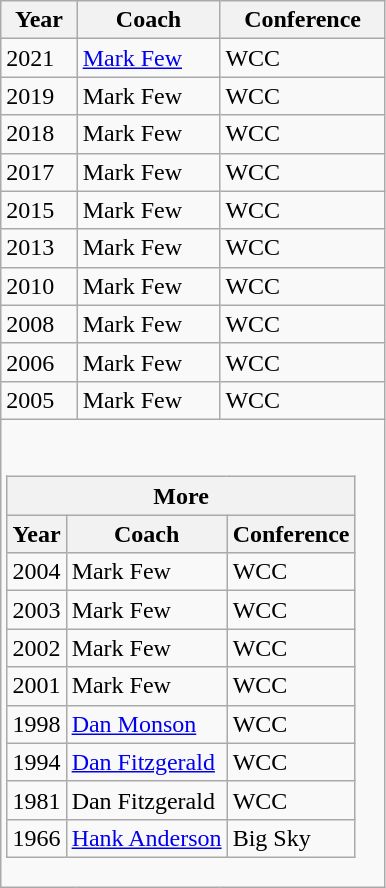<table class="wikitable outercollapse">
<tr>
<th>Year</th>
<th>Coach</th>
<th>Conference</th>
</tr>
<tr>
<td>2021</td>
<td><a href='#'>Mark Few</a></td>
<td>WCC</td>
</tr>
<tr>
<td>2019</td>
<td>Mark Few</td>
<td>WCC</td>
</tr>
<tr>
<td>2018</td>
<td>Mark Few</td>
<td>WCC</td>
</tr>
<tr>
<td>2017</td>
<td>Mark Few</td>
<td>WCC</td>
</tr>
<tr>
<td>2015</td>
<td>Mark Few</td>
<td>WCC</td>
</tr>
<tr>
<td>2013</td>
<td>Mark Few</td>
<td>WCC</td>
</tr>
<tr>
<td>2010</td>
<td>Mark Few</td>
<td>WCC</td>
</tr>
<tr>
<td>2008</td>
<td>Mark Few</td>
<td>WCC</td>
</tr>
<tr>
<td>2006</td>
<td>Mark Few</td>
<td>WCC</td>
</tr>
<tr>
<td>2005</td>
<td>Mark Few</td>
<td>WCC</td>
</tr>
<tr>
<td colspan="3"><br><table class="wikitable collapsible innercollapse">
<tr>
<th colspan="3">More</th>
</tr>
<tr>
<th>Year</th>
<th>Coach</th>
<th>Conference</th>
</tr>
<tr>
<td>2004</td>
<td>Mark Few</td>
<td>WCC</td>
</tr>
<tr>
<td>2003</td>
<td>Mark Few</td>
<td>WCC</td>
</tr>
<tr>
<td>2002</td>
<td>Mark Few</td>
<td>WCC</td>
</tr>
<tr>
<td>2001</td>
<td>Mark Few</td>
<td>WCC</td>
</tr>
<tr>
<td>1998</td>
<td><a href='#'>Dan Monson</a></td>
<td>WCC</td>
</tr>
<tr>
<td>1994</td>
<td><a href='#'>Dan Fitzgerald</a></td>
<td>WCC</td>
</tr>
<tr>
<td>1981</td>
<td>Dan Fitzgerald</td>
<td>WCC</td>
</tr>
<tr>
<td>1966</td>
<td><a href='#'>Hank Anderson</a></td>
<td>Big Sky</td>
</tr>
</table>
</td>
</tr>
</table>
